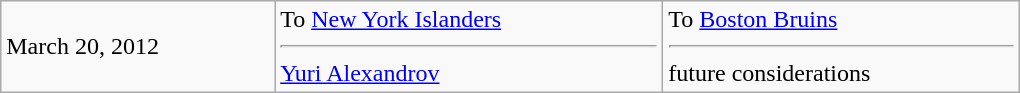<table class="wikitable" style="border:1px solid #999; width:680px;">
<tr>
<td>March 20, 2012</td>
<td valign="top">To <a href='#'>New York Islanders</a><hr><a href='#'>Yuri Alexandrov</a></td>
<td valign="top">To <a href='#'>Boston Bruins</a><hr>future considerations</td>
</tr>
</table>
